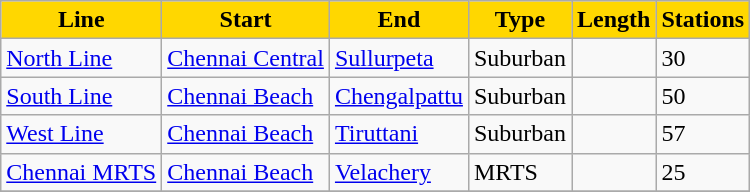<table class="wikitable">
<tr>
<th ! style="background-color:#FFD700">Line</th>
<th ! style="background-color:#FFD700">Start</th>
<th ! style="background-color:#FFD700">End</th>
<th ! style="background-color:#FFD700">Type</th>
<th ! style="background-color:#FFD700">Length</th>
<th ! style="background-color:#FFD700">Stations</th>
</tr>
<tr>
<td><a href='#'>North Line</a></td>
<td><a href='#'>Chennai Central</a></td>
<td><a href='#'>Sullurpeta</a></td>
<td>Suburban</td>
<td></td>
<td>30</td>
</tr>
<tr>
<td><a href='#'>South Line</a></td>
<td><a href='#'>Chennai Beach</a></td>
<td><a href='#'>Chengalpattu</a></td>
<td>Suburban</td>
<td></td>
<td>50</td>
</tr>
<tr>
<td><a href='#'>West Line</a></td>
<td><a href='#'>Chennai Beach</a></td>
<td><a href='#'>Tiruttani</a></td>
<td>Suburban</td>
<td></td>
<td>57</td>
</tr>
<tr>
<td><a href='#'>Chennai MRTS</a></td>
<td><a href='#'>Chennai Beach</a></td>
<td><a href='#'>Velachery</a></td>
<td>MRTS</td>
<td></td>
<td>25</td>
</tr>
<tr>
</tr>
</table>
